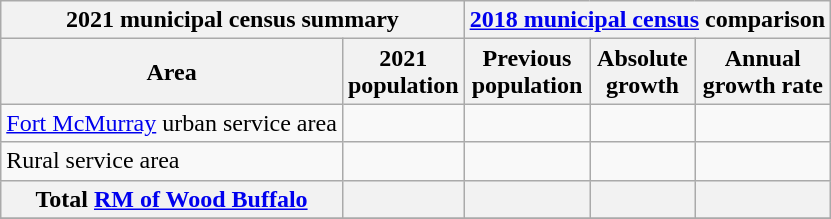<table class="wikitable sortable">
<tr>
<th colspan=2 class=unsortable>2021 municipal census summary</th>
<th colspan=3 class=unsortable><a href='#'>2018 municipal census</a> comparison</th>
</tr>
<tr>
<th>Area</th>
<th>2021<br>population</th>
<th>Previous<br>population</th>
<th>Absolute<br>growth</th>
<th>Annual<br>growth rate</th>
</tr>
<tr>
<td><a href='#'>Fort McMurray</a> urban service area</td>
<td align=center></td>
<td align=center></td>
<td align=center></td>
<td align=center></td>
</tr>
<tr>
<td>Rural service area</td>
<td align=center></td>
<td align=center></td>
<td align=center></td>
<td align=center></td>
</tr>
<tr>
<th>Total <a href='#'>RM of Wood Buffalo</a></th>
<th align=center></th>
<th align=center></th>
<th align=center></th>
<th align=center></th>
</tr>
<tr>
</tr>
</table>
